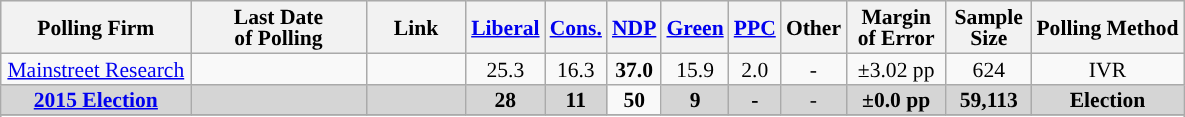<table class="wikitable sortable" style="text-align:center;font-size:90%;line-height:14px;">
<tr style="background:#e9e9e9;">
<th style="width:120px">Polling Firm</th>
<th style="width:110px">Last Date<br>of Polling</th>
<th style="width:60px" class="unsortable">Link</th>
<th style="background-color:"><strong><a href='#'>Liberal</a></strong></th>
<th style="background-color:"><strong><a href='#'>Cons.</a></strong></th>
<th style="background-color:"><strong><a href='#'>NDP</a></strong></th>
<th style="background-color:"><strong><a href='#'>Green</a></strong></th>
<th style="background-color:"><strong><a href='#'>PPC</a></strong></th>
<th style="background-color:"><strong>Other</strong></th>
<th style="width:60px;" class="unsortable">Margin<br>of Error</th>
<th style="width:50px;" class="unsortable">Sample<br>Size</th>
<th class="unsortable">Polling Method</th>
</tr>
<tr>
<td><a href='#'>Mainstreet Research</a></td>
<td></td>
<td></td>
<td>25.3</td>
<td>16.3</td>
<td><strong>37.0</strong></td>
<td>15.9</td>
<td>2.0</td>
<td>-</td>
<td>±3.02 pp</td>
<td>624</td>
<td>IVR</td>
</tr>
<tr>
<td style="background:#D5D5D5"><strong><a href='#'>2015 Election</a></strong></td>
<td style="background:#D5D5D5"><strong></strong></td>
<td style="background:#D5D5D5"></td>
<td style="background:#D5D5D5"><strong>28</strong></td>
<td style="background:#D5D5D5"><strong>11</strong></td>
<td><strong>50</strong></td>
<td style="background:#D5D5D5"><strong>9</strong></td>
<td style="background:#D5D5D5"><strong>-</strong></td>
<td style="background:#D5D5D5">-</td>
<td style="background:#D5D5D5"><strong>±0.0 pp</strong></td>
<td style="background:#D5D5D5"><strong>59,113</strong></td>
<td style="background:#D5D5D5"><strong>Election</strong></td>
</tr>
<tr>
</tr>
<tr>
</tr>
</table>
